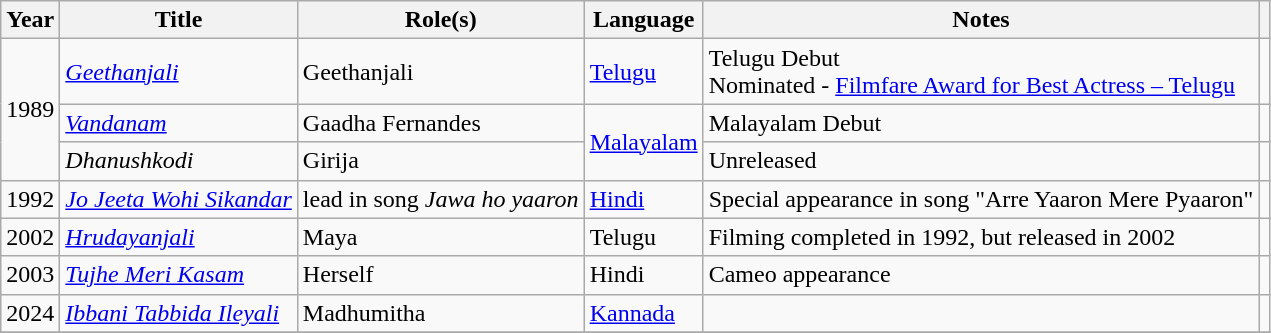<table class="wikitable sortable">
<tr>
<th scope="col">Year</th>
<th scope="col">Title</th>
<th scope="col">Role(s)</th>
<th scope="col">Language</th>
<th scope="col" class="unsortable">Notes</th>
<th scope="col" class="unsortable"></th>
</tr>
<tr>
<td rowspan="3">1989</td>
<td><em><a href='#'>Geethanjali</a></em></td>
<td>Geethanjali</td>
<td><a href='#'>Telugu</a></td>
<td>Telugu Debut<br> Nominated - <a href='#'>Filmfare Award for Best Actress – Telugu </a></td>
<td></td>
</tr>
<tr>
<td><em><a href='#'>Vandanam</a></em></td>
<td>Gaadha Fernandes</td>
<td rowspan="2"><a href='#'>Malayalam</a></td>
<td>Malayalam Debut</td>
<td></td>
</tr>
<tr>
<td><em>Dhanushkodi</em></td>
<td>Girija</td>
<td>Unreleased</td>
<td></td>
</tr>
<tr>
<td>1992</td>
<td><em><a href='#'>Jo Jeeta Wohi Sikandar</a></em></td>
<td>lead in song <em>Jawa ho yaaron</em></td>
<td><a href='#'>Hindi</a></td>
<td>Special appearance in song "Arre Yaaron Mere Pyaaron"</td>
<td></td>
</tr>
<tr>
<td>2002</td>
<td><em><a href='#'>Hrudayanjali</a></em></td>
<td>Maya</td>
<td>Telugu</td>
<td>Filming completed in 1992, but released in 2002</td>
<td></td>
</tr>
<tr>
<td>2003</td>
<td><em><a href='#'>Tujhe Meri Kasam</a></em></td>
<td>Herself</td>
<td>Hindi</td>
<td>Cameo appearance</td>
<td></td>
</tr>
<tr>
<td>2024</td>
<td><em><a href='#'>Ibbani Tabbida Ileyali</a></em></td>
<td>Madhumitha</td>
<td><a href='#'>Kannada</a></td>
<td></td>
<td></td>
</tr>
<tr>
</tr>
</table>
